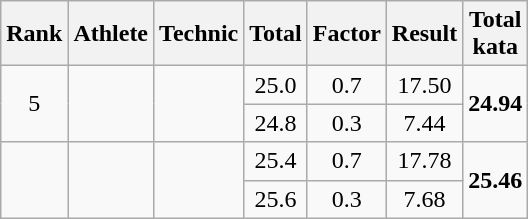<table class="wikitable" style="text-align:center">
<tr>
<th>Rank</th>
<th>Athlete</th>
<th>Technic</th>
<th>Total</th>
<th>Factor</th>
<th>Result</th>
<th>Total<br>kata</th>
</tr>
<tr>
<td rowspan=2>5</td>
<td rowspan=2 align=left></td>
<td rowspan=2 align=left></td>
<td>25.0</td>
<td>0.7</td>
<td>17.50</td>
<td rowspan=2><strong>24.94</strong></td>
</tr>
<tr>
<td>24.8</td>
<td>0.3</td>
<td>7.44</td>
</tr>
<tr>
<td rowspan=2></td>
<td rowspan=2 align=left></td>
<td rowspan=2 align=left></td>
<td>25.4</td>
<td>0.7</td>
<td>17.78</td>
<td rowspan=2><strong>25.46</strong></td>
</tr>
<tr>
<td>25.6</td>
<td>0.3</td>
<td>7.68</td>
</tr>
</table>
